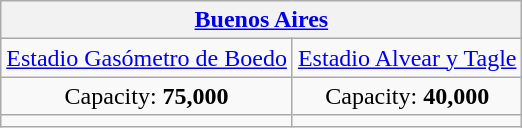<table class="wikitable" style="text-align:center">
<tr>
<th colspan=2><a href='#'>Buenos Aires</a></th>
</tr>
<tr>
<td><a href='#'>Estadio Gasómetro de Boedo</a></td>
<td><a href='#'>Estadio Alvear y Tagle</a></td>
</tr>
<tr>
<td>Capacity: <strong>75,000</strong></td>
<td>Capacity: <strong>40,000</strong></td>
</tr>
<tr>
<td></td>
<td></td>
</tr>
</table>
